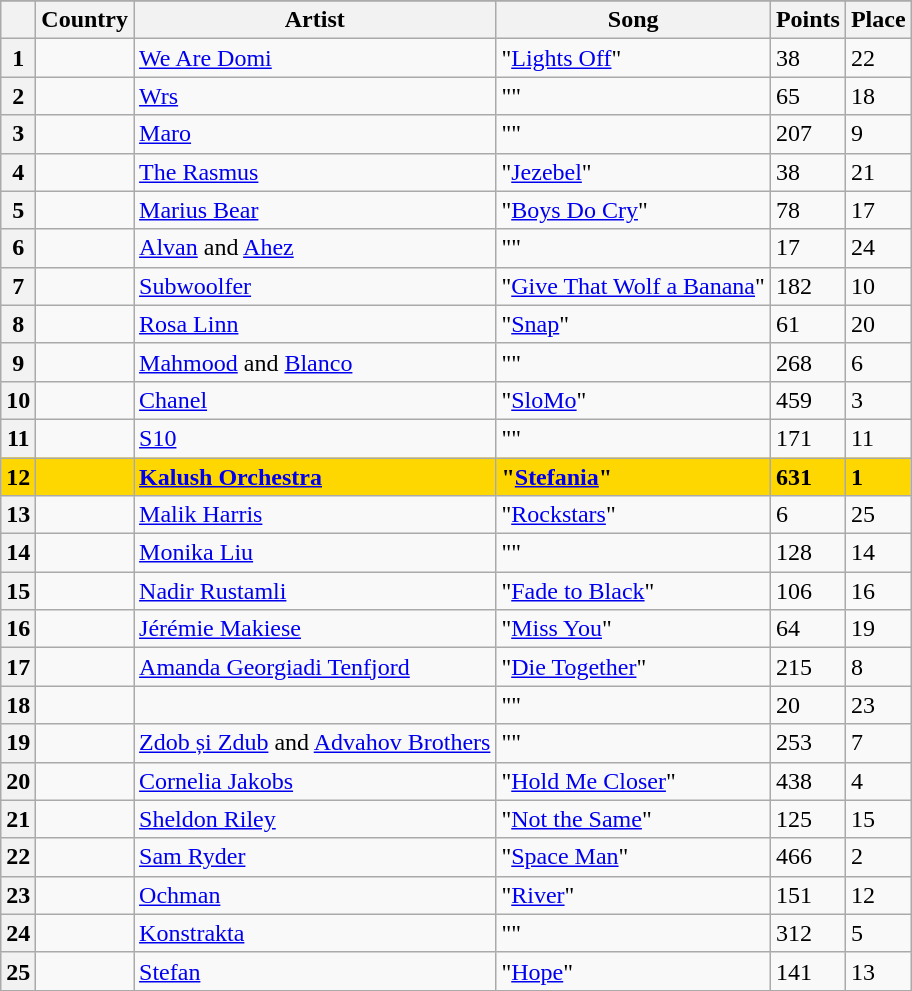<table class="wikitable sortable plainrowheaders">
<tr>
</tr>
<tr>
<th scope="col"></th>
<th scope="col">Country</th>
<th scope="col">Artist</th>
<th scope="col">Song</th>
<th scope="col">Points</th>
<th scope="col">Place</th>
</tr>
<tr>
<th scope="row" style="text-align:center;">1</th>
<td></td>
<td><a href='#'>We Are Domi</a></td>
<td>"<a href='#'>Lights Off</a>"</td>
<td>38</td>
<td>22</td>
</tr>
<tr>
<th scope="row" style="text-align:center;">2</th>
<td></td>
<td><a href='#'>Wrs</a></td>
<td>""</td>
<td>65</td>
<td>18</td>
</tr>
<tr>
<th scope="row" style="text-align:center;">3</th>
<td></td>
<td><a href='#'>Maro</a></td>
<td>""</td>
<td>207</td>
<td>9</td>
</tr>
<tr>
<th scope="row" style="text-align:center;">4</th>
<td></td>
<td><a href='#'>The Rasmus</a></td>
<td>"<a href='#'>Jezebel</a>"</td>
<td>38</td>
<td>21</td>
</tr>
<tr>
<th scope="row" style="text-align:center;">5</th>
<td></td>
<td><a href='#'>Marius Bear</a></td>
<td>"<a href='#'>Boys Do Cry</a>"</td>
<td>78</td>
<td>17</td>
</tr>
<tr>
<th scope="row" style="text-align:center;">6</th>
<td></td>
<td><a href='#'>Alvan</a> and <a href='#'>Ahez</a></td>
<td>""</td>
<td>17</td>
<td>24</td>
</tr>
<tr>
<th scope="row" style="text-align:center;">7</th>
<td></td>
<td><a href='#'>Subwoolfer</a></td>
<td>"<a href='#'>Give That Wolf a Banana</a>"</td>
<td>182</td>
<td>10</td>
</tr>
<tr>
<th scope="row" style="text-align:center;">8</th>
<td></td>
<td><a href='#'>Rosa Linn</a></td>
<td>"<a href='#'>Snap</a>"</td>
<td>61</td>
<td>20</td>
</tr>
<tr>
<th scope="row" style="text-align:center;">9</th>
<td></td>
<td><a href='#'>Mahmood</a> and <a href='#'>Blanco</a></td>
<td>""</td>
<td>268</td>
<td>6</td>
</tr>
<tr>
<th scope="row" style="text-align:center;">10</th>
<td></td>
<td><a href='#'>Chanel</a></td>
<td>"<a href='#'>SloMo</a>"</td>
<td>459</td>
<td>3</td>
</tr>
<tr>
<th scope="row" style="text-align:center;">11</th>
<td></td>
<td><a href='#'>S10</a></td>
<td>""</td>
<td>171</td>
<td>11</td>
</tr>
<tr style="font-weight:bold; background:gold;">
<th scope="row" style="text-align:center; font-weight:bold; background:gold">12</th>
<td></td>
<td><a href='#'>Kalush Orchestra</a></td>
<td>"<a href='#'>Stefania</a>"</td>
<td>631</td>
<td>1</td>
</tr>
<tr>
<th scope="row" style="text-align:center;">13</th>
<td></td>
<td><a href='#'>Malik Harris</a></td>
<td>"<a href='#'>Rockstars</a>"</td>
<td>6</td>
<td>25</td>
</tr>
<tr>
<th scope="row" style="text-align:center;">14</th>
<td></td>
<td><a href='#'>Monika Liu</a></td>
<td>""</td>
<td>128</td>
<td>14</td>
</tr>
<tr>
<th scope="row" style="text-align:center;">15</th>
<td></td>
<td><a href='#'>Nadir Rustamli</a></td>
<td>"<a href='#'>Fade to Black</a>"</td>
<td>106</td>
<td>16</td>
</tr>
<tr>
<th scope="row" style="text-align:center;">16</th>
<td></td>
<td><a href='#'>Jérémie Makiese</a></td>
<td>"<a href='#'>Miss You</a>"</td>
<td>64</td>
<td>19</td>
</tr>
<tr>
<th scope="row" style="text-align:center;">17</th>
<td></td>
<td><a href='#'>Amanda Georgiadi Tenfjord</a></td>
<td>"<a href='#'>Die Together</a>"</td>
<td>215</td>
<td>8</td>
</tr>
<tr>
<th scope="row" style="text-align:center;">18</th>
<td></td>
<td></td>
<td>""</td>
<td>20</td>
<td>23</td>
</tr>
<tr>
<th scope="row" style="text-align:center;">19</th>
<td></td>
<td><a href='#'>Zdob și Zdub</a> and <a href='#'>Advahov Brothers</a></td>
<td>""</td>
<td>253</td>
<td>7</td>
</tr>
<tr>
<th scope="row" style="text-align:center;">20</th>
<td></td>
<td><a href='#'>Cornelia Jakobs</a></td>
<td>"<a href='#'>Hold Me Closer</a>"</td>
<td>438</td>
<td>4</td>
</tr>
<tr>
<th scope="row" style="text-align:center;">21</th>
<td></td>
<td><a href='#'>Sheldon Riley</a></td>
<td>"<a href='#'>Not the Same</a>"</td>
<td>125</td>
<td>15</td>
</tr>
<tr>
<th scope="row" style="text-align:center;">22</th>
<td></td>
<td><a href='#'>Sam Ryder</a></td>
<td>"<a href='#'>Space Man</a>"</td>
<td>466</td>
<td>2</td>
</tr>
<tr>
<th scope="row" style="text-align:center;">23</th>
<td></td>
<td><a href='#'>Ochman</a></td>
<td>"<a href='#'>River</a>"</td>
<td>151</td>
<td>12</td>
</tr>
<tr>
<th scope="row" style="text-align:center;">24</th>
<td></td>
<td><a href='#'>Konstrakta</a></td>
<td>""</td>
<td>312</td>
<td>5</td>
</tr>
<tr>
<th scope="row" style="text-align:center;">25</th>
<td></td>
<td><a href='#'>Stefan</a></td>
<td>"<a href='#'>Hope</a>"</td>
<td>141</td>
<td>13</td>
</tr>
</table>
